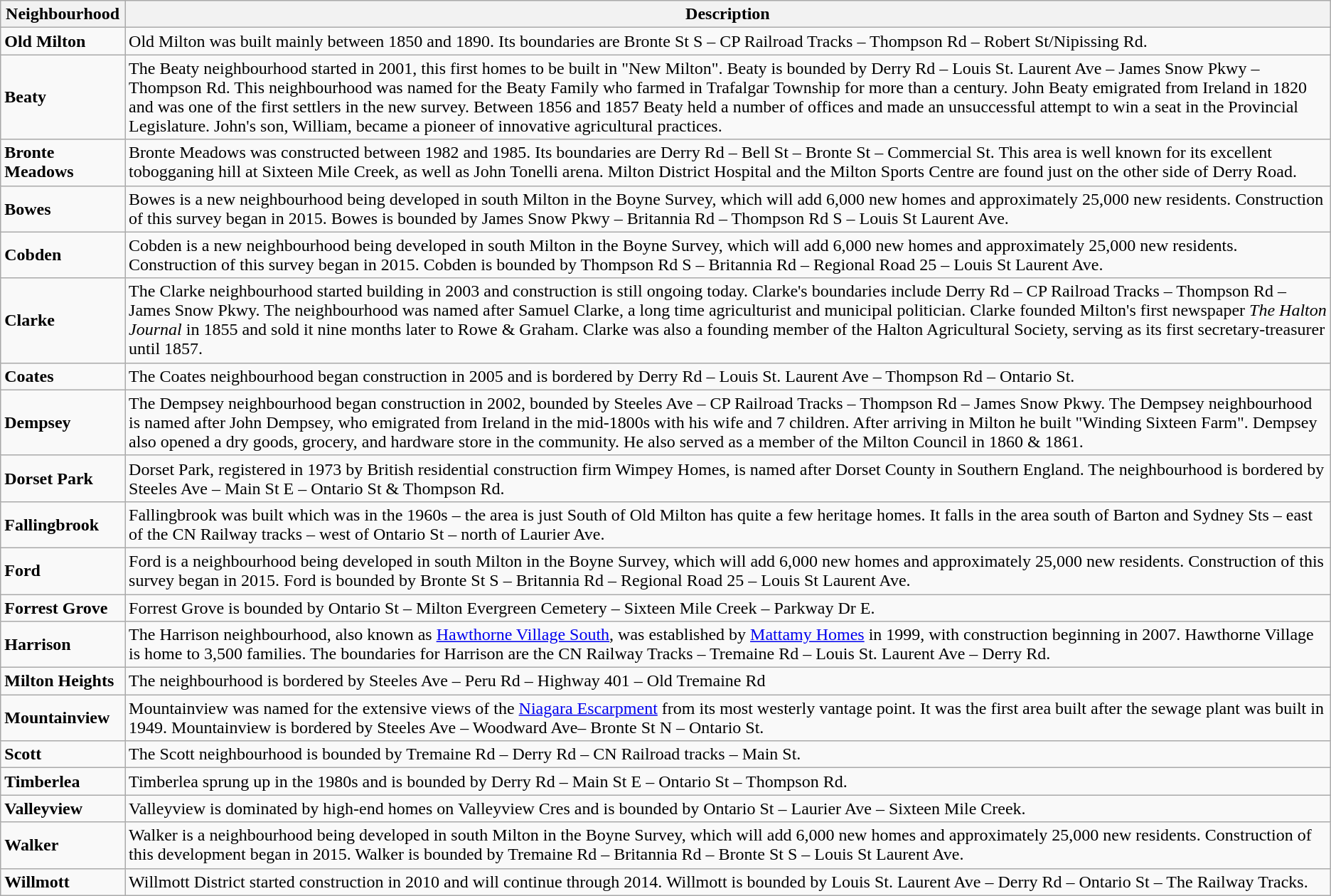<table class="wikitable">
<tr>
<th><strong>Neighbourhood</strong></th>
<th><strong>Description</strong></th>
</tr>
<tr>
<td><strong>Old Milton</strong></td>
<td>Old Milton was built mainly between 1850 and 1890. Its boundaries are Bronte St S – CP Railroad Tracks – Thompson Rd – Robert St/Nipissing Rd.</td>
</tr>
<tr>
<td><strong>Beaty</strong></td>
<td>The Beaty neighbourhood started in 2001, this first homes to be built in "New Milton". Beaty is bounded by Derry Rd – Louis St. Laurent Ave – James Snow Pkwy – Thompson Rd. This neighbourhood was named for the Beaty Family who farmed in Trafalgar Township for more than a century. John Beaty emigrated from Ireland in 1820 and was one of the first settlers in the new survey. Between 1856 and 1857 Beaty held a number of offices and made an unsuccessful attempt to win a seat in the Provincial Legislature. John's son, William, became a pioneer of innovative agricultural practices.</td>
</tr>
<tr>
<td><strong>Bronte Meadows</strong></td>
<td>Bronte Meadows was constructed between 1982 and 1985. Its boundaries are Derry Rd – Bell St – Bronte St – Commercial St. This area is well known for its excellent tobogganing hill at Sixteen Mile Creek, as well as John Tonelli arena. Milton District Hospital and the Milton Sports Centre are found just on the other side of Derry Road.</td>
</tr>
<tr>
<td><strong>Bowes</strong></td>
<td>Bowes is a new neighbourhood being developed in south Milton in the Boyne Survey, which will add 6,000 new homes and approximately 25,000 new residents. Construction of this survey began in 2015. Bowes is bounded by James Snow Pkwy – Britannia Rd – Thompson Rd S – Louis St Laurent Ave.</td>
</tr>
<tr>
<td><strong>Cobden</strong></td>
<td>Cobden is a new neighbourhood being developed in south Milton in the Boyne Survey, which will add 6,000 new homes and approximately 25,000 new residents. Construction of this survey began in 2015. Cobden is bounded by Thompson Rd S – Britannia Rd – Regional Road 25 – Louis St Laurent Ave.</td>
</tr>
<tr>
<td><strong>Clarke</strong></td>
<td>The Clarke neighbourhood started building in 2003 and construction is still ongoing today. Clarke's boundaries include Derry Rd – CP Railroad Tracks – Thompson Rd – James Snow Pkwy. The neighbourhood was named after Samuel Clarke, a long time agriculturist and municipal politician. Clarke founded Milton's first newspaper <em>The Halton Journal</em> in 1855 and sold it nine months later to Rowe & Graham. Clarke was also a founding member of the Halton Agricultural Society, serving as its first secretary-treasurer until 1857.</td>
</tr>
<tr>
<td><strong>Coates</strong></td>
<td>The Coates neighbourhood began construction in 2005 and is bordered by Derry Rd – Louis St. Laurent Ave – Thompson Rd – Ontario St.</td>
</tr>
<tr>
<td><strong>Dempsey</strong></td>
<td>The Dempsey neighbourhood began construction in 2002, bounded by Steeles Ave – CP Railroad Tracks – Thompson Rd – James Snow Pkwy. The Dempsey neighbourhood is named after John Dempsey, who emigrated from Ireland in the mid-1800s with his wife and 7 children. After arriving in Milton he built "Winding Sixteen Farm". Dempsey also opened a dry goods, grocery, and hardware store in the community. He also served as a member of the Milton Council in 1860 & 1861.</td>
</tr>
<tr>
<td><strong>Dorset Park</strong></td>
<td>Dorset Park, registered in 1973 by British residential construction firm Wimpey Homes, is named after Dorset County in Southern England. The neighbourhood is bordered by Steeles Ave – Main St E – Ontario St & Thompson Rd.</td>
</tr>
<tr>
<td><strong>Fallingbrook</strong></td>
<td>Fallingbrook was built which was in the 1960s – the area is just South of Old Milton has quite a few heritage homes. It falls in the area south of Barton and Sydney Sts – east of the CN Railway tracks – west of Ontario St – north of Laurier Ave.</td>
</tr>
<tr>
<td><strong>Ford</strong></td>
<td>Ford is a neighbourhood being developed in south Milton in the Boyne Survey, which will add 6,000 new homes and approximately 25,000 new residents. Construction of this survey began in 2015. Ford is bounded by Bronte St S – Britannia Rd – Regional Road 25 – Louis St Laurent Ave.</td>
</tr>
<tr>
<td><strong>Forrest Grove</strong></td>
<td>Forrest Grove is bounded by Ontario St – Milton Evergreen Cemetery – Sixteen Mile Creek – Parkway Dr E.</td>
</tr>
<tr>
<td><strong>Harrison</strong></td>
<td>The Harrison neighbourhood, also known as <a href='#'>Hawthorne Village South</a>, was established by <a href='#'>Mattamy Homes</a> in 1999, with construction beginning in 2007. Hawthorne Village is home to 3,500 families. The boundaries for Harrison are the CN Railway Tracks – Tremaine Rd – Louis St. Laurent Ave – Derry Rd.</td>
</tr>
<tr>
<td><strong>Milton Heights</strong></td>
<td>The neighbourhood is bordered by Steeles Ave – Peru Rd – Highway 401 – Old Tremaine Rd</td>
</tr>
<tr>
<td><strong>Mountainview</strong></td>
<td>Mountainview was named for the extensive views of the <a href='#'>Niagara Escarpment</a> from its most westerly vantage point. It was the first area built after the sewage plant was built in 1949. Mountainview is bordered by Steeles Ave – Woodward Ave– Bronte St N – Ontario St.</td>
</tr>
<tr>
<td><strong>Scott</strong></td>
<td>The Scott neighbourhood is bounded by Tremaine Rd – Derry Rd – CN Railroad tracks – Main St.</td>
</tr>
<tr>
<td><strong>Timberlea</strong></td>
<td>Timberlea sprung up in the 1980s and is bounded by Derry Rd – Main St E – Ontario St – Thompson Rd.</td>
</tr>
<tr>
<td><strong>Valleyview</strong></td>
<td>Valleyview is dominated by high-end homes on Valleyview Cres and is bounded by Ontario St – Laurier Ave – Sixteen Mile Creek.</td>
</tr>
<tr>
<td><strong>Walker</strong></td>
<td>Walker is a neighbourhood being developed in south Milton in the Boyne Survey, which will add 6,000 new homes and approximately 25,000 new residents. Construction of this development began in 2015. Walker is bounded by Tremaine Rd – Britannia Rd – Bronte St S – Louis St Laurent Ave.</td>
</tr>
<tr>
<td><strong>Willmott</strong></td>
<td>Willmott District started construction in 2010 and will continue through 2014. Willmott is bounded by Louis St. Laurent Ave – Derry Rd – Ontario St – The Railway Tracks.</td>
</tr>
</table>
